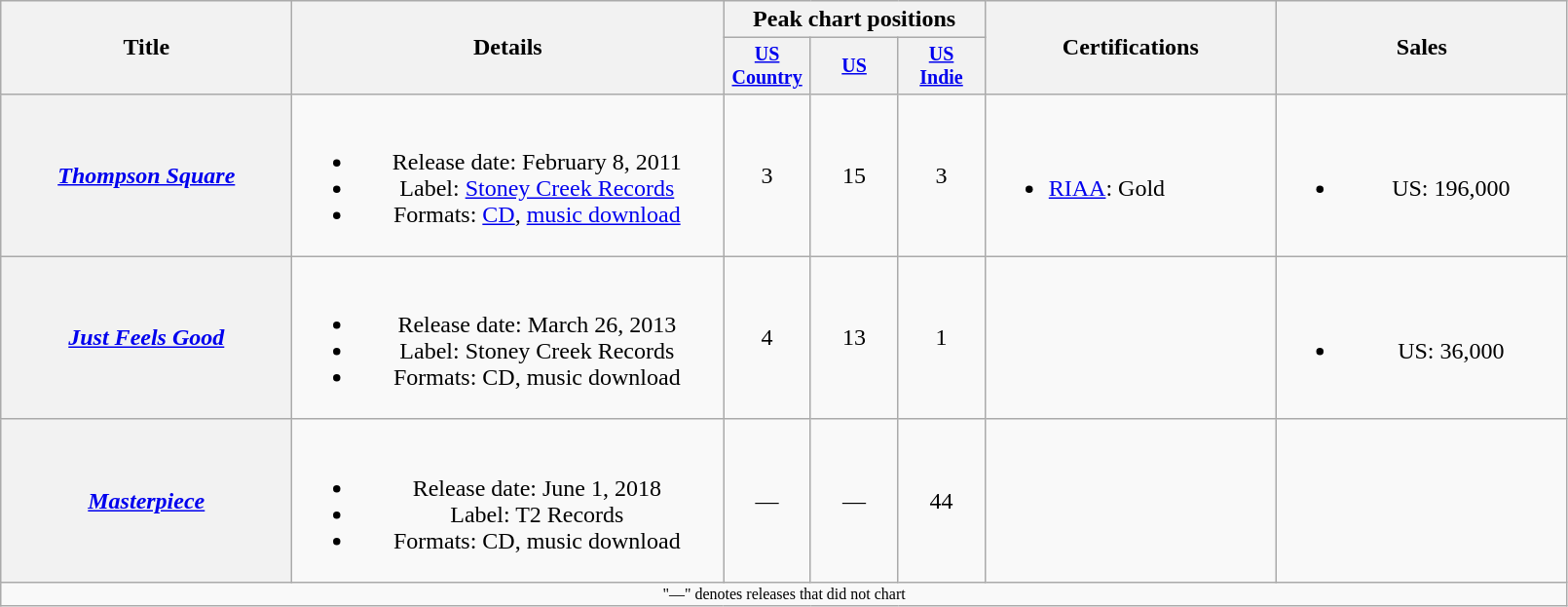<table class="wikitable plainrowheaders" style="text-align:center;">
<tr>
<th rowspan="2" style="width:12em;">Title</th>
<th rowspan="2" style="width:18em;">Details</th>
<th colspan="3">Peak chart positions</th>
<th rowspan="2" style="width:12em;">Certifications</th>
<th rowspan="2" style="width:12em;">Sales</th>
</tr>
<tr style="font-size:smaller;">
<th style="width:4em;"><a href='#'>US Country</a><br></th>
<th style="width:4em;"><a href='#'>US</a><br></th>
<th style="width:4em;"><a href='#'>US<br>Indie</a><br></th>
</tr>
<tr>
<th scope="row"><em><a href='#'>Thompson Square</a></em></th>
<td><br><ul><li>Release date: February 8, 2011</li><li>Label: <a href='#'>Stoney Creek Records</a></li><li>Formats: <a href='#'>CD</a>, <a href='#'>music download</a></li></ul></td>
<td>3</td>
<td>15</td>
<td>3</td>
<td align="left"><br><ul><li><a href='#'>RIAA</a>: Gold</li></ul></td>
<td><br><ul><li>US: 196,000</li></ul></td>
</tr>
<tr>
<th scope="row"><em><a href='#'>Just Feels Good</a></em></th>
<td><br><ul><li>Release date: March 26, 2013</li><li>Label: Stoney Creek Records</li><li>Formats: CD, music download</li></ul></td>
<td>4</td>
<td>13</td>
<td>1</td>
<td></td>
<td><br><ul><li>US: 36,000</li></ul></td>
</tr>
<tr>
<th scope="row"><em><a href='#'>Masterpiece</a></em></th>
<td><br><ul><li>Release date: June 1, 2018</li><li>Label: T2 Records</li><li>Formats: CD, music download</li></ul></td>
<td>—</td>
<td>—</td>
<td>44</td>
<td></td>
<td></td>
</tr>
<tr>
<td colspan="7" style="font-size:8pt">"—" denotes releases that did not chart</td>
</tr>
</table>
